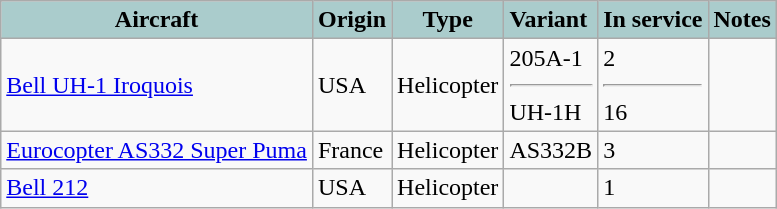<table class="wikitable">
<tr>
<th style="text-align:center; background:#acc;">Aircraft</th>
<th style="text-align: center; background:#acc;">Origin</th>
<th style="text-align:l center; background:#acc;">Type</th>
<th style="text-align:left; background:#acc;">Variant</th>
<th style="text-align:center; background:#acc;">In service</th>
<th style="text-align: center; background:#acc;">Notes</th>
</tr>
<tr>
<td><a href='#'>Bell UH-1 Iroquois</a></td>
<td>USA</td>
<td>Helicopter</td>
<td>205A-1<hr>UH-1H</td>
<td>2<hr>16</td>
<td></td>
</tr>
<tr>
<td><a href='#'>Eurocopter AS332 Super Puma</a></td>
<td>France</td>
<td>Helicopter</td>
<td>AS332B</td>
<td>3</td>
<td></td>
</tr>
<tr>
<td><a href='#'>Bell 212</a></td>
<td>USA</td>
<td>Helicopter</td>
<td></td>
<td>1</td>
<td></td>
</tr>
</table>
